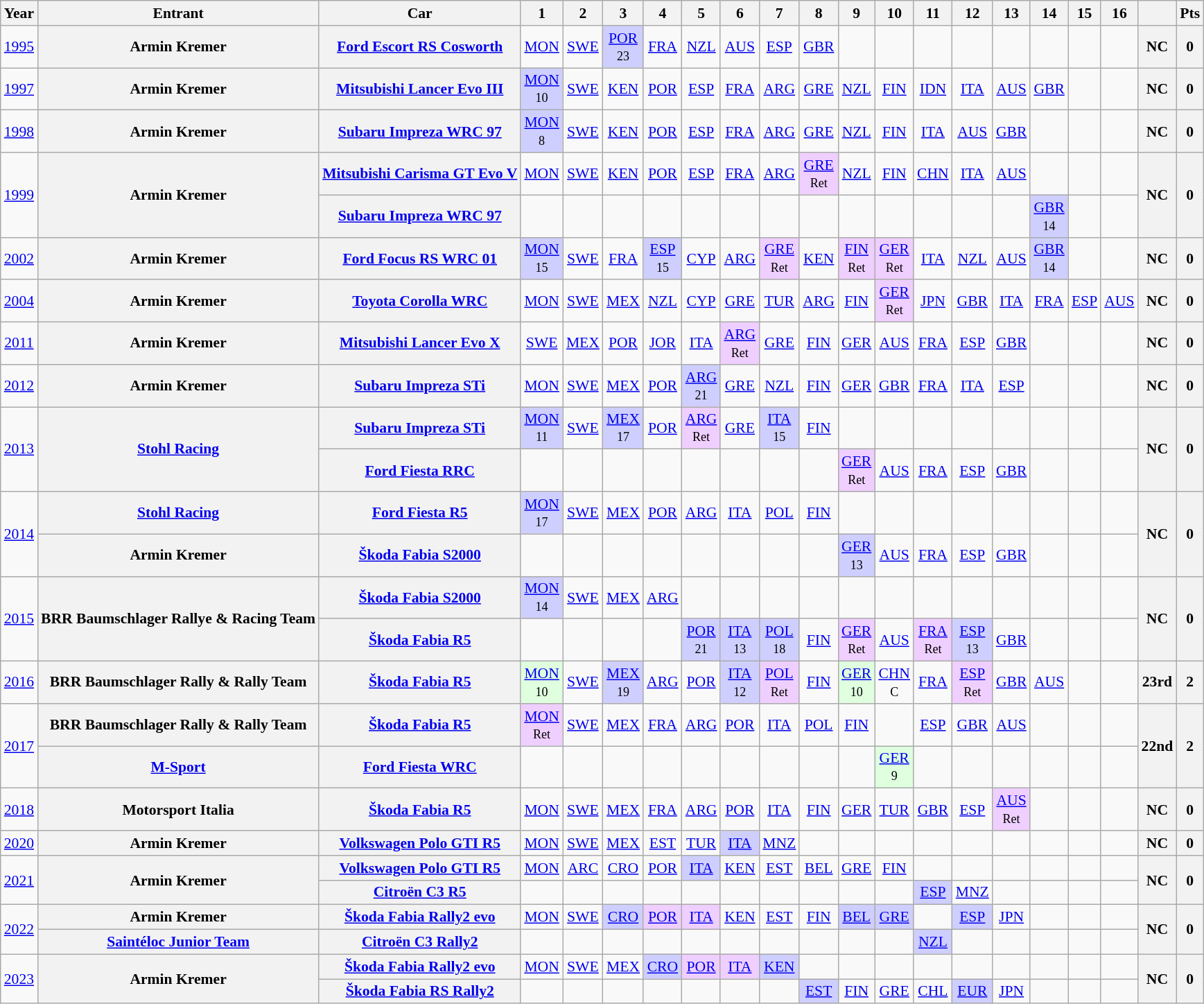<table class="wikitable" border="1" style="text-align:center; font-size:90%;">
<tr>
<th>Year</th>
<th>Entrant</th>
<th>Car</th>
<th>1</th>
<th>2</th>
<th>3</th>
<th>4</th>
<th>5</th>
<th>6</th>
<th>7</th>
<th>8</th>
<th>9</th>
<th>10</th>
<th>11</th>
<th>12</th>
<th>13</th>
<th>14</th>
<th>15</th>
<th>16</th>
<th></th>
<th>Pts</th>
</tr>
<tr>
<td><a href='#'>1995</a></td>
<th>Armin Kremer</th>
<th><a href='#'>Ford Escort RS Cosworth</a></th>
<td><a href='#'>MON</a></td>
<td><a href='#'>SWE</a></td>
<td style="background:#CFCFFF;"><a href='#'>POR</a><br><small>23</small></td>
<td><a href='#'>FRA</a></td>
<td><a href='#'>NZL</a></td>
<td><a href='#'>AUS</a></td>
<td><a href='#'>ESP</a></td>
<td><a href='#'>GBR</a></td>
<td></td>
<td></td>
<td></td>
<td></td>
<td></td>
<td></td>
<td></td>
<td></td>
<th>NC</th>
<th>0</th>
</tr>
<tr>
<td><a href='#'>1997</a></td>
<th>Armin Kremer</th>
<th><a href='#'>Mitsubishi Lancer Evo III</a></th>
<td style="background:#CFCFFF;"><a href='#'>MON</a><br><small>10</small></td>
<td><a href='#'>SWE</a></td>
<td><a href='#'>KEN</a></td>
<td><a href='#'>POR</a></td>
<td><a href='#'>ESP</a></td>
<td><a href='#'>FRA</a></td>
<td><a href='#'>ARG</a></td>
<td><a href='#'>GRE</a></td>
<td><a href='#'>NZL</a></td>
<td><a href='#'>FIN</a></td>
<td><a href='#'>IDN</a></td>
<td><a href='#'>ITA</a></td>
<td><a href='#'>AUS</a></td>
<td><a href='#'>GBR</a></td>
<td></td>
<td></td>
<th>NC</th>
<th>0</th>
</tr>
<tr>
<td><a href='#'>1998</a></td>
<th>Armin Kremer</th>
<th><a href='#'>Subaru Impreza WRC 97</a></th>
<td style="background:#CFCFFF;"><a href='#'>MON</a><br><small>8</small></td>
<td><a href='#'>SWE</a></td>
<td><a href='#'>KEN</a></td>
<td><a href='#'>POR</a></td>
<td><a href='#'>ESP</a></td>
<td><a href='#'>FRA</a></td>
<td><a href='#'>ARG</a></td>
<td><a href='#'>GRE</a></td>
<td><a href='#'>NZL</a></td>
<td><a href='#'>FIN</a></td>
<td><a href='#'>ITA</a></td>
<td><a href='#'>AUS</a></td>
<td><a href='#'>GBR</a></td>
<td></td>
<td></td>
<td></td>
<th>NC</th>
<th>0</th>
</tr>
<tr>
<td rowspan=2><a href='#'>1999</a></td>
<th rowspan=2>Armin Kremer</th>
<th><a href='#'>Mitsubishi Carisma GT Evo V</a></th>
<td><a href='#'>MON</a></td>
<td><a href='#'>SWE</a></td>
<td><a href='#'>KEN</a></td>
<td><a href='#'>POR</a></td>
<td><a href='#'>ESP</a></td>
<td><a href='#'>FRA</a></td>
<td><a href='#'>ARG</a></td>
<td style="background:#EFCFFF;"><a href='#'>GRE</a><br><small>Ret</small></td>
<td><a href='#'>NZL</a></td>
<td><a href='#'>FIN</a></td>
<td><a href='#'>CHN</a></td>
<td><a href='#'>ITA</a></td>
<td><a href='#'>AUS</a></td>
<td></td>
<td></td>
<td></td>
<th rowspan=2>NC</th>
<th rowspan=2>0</th>
</tr>
<tr>
<th><a href='#'>Subaru Impreza WRC 97</a></th>
<td></td>
<td></td>
<td></td>
<td></td>
<td></td>
<td></td>
<td></td>
<td></td>
<td></td>
<td></td>
<td></td>
<td></td>
<td></td>
<td style="background:#CFCFFF;"><a href='#'>GBR</a><br><small>14</small></td>
<td></td>
<td></td>
</tr>
<tr>
<td><a href='#'>2002</a></td>
<th>Armin Kremer</th>
<th><a href='#'>Ford Focus RS WRC 01</a></th>
<td style="background:#CFCFFF;"><a href='#'>MON</a><br><small>15</small></td>
<td><a href='#'>SWE</a></td>
<td><a href='#'>FRA</a></td>
<td style="background:#CFCFFF;"><a href='#'>ESP</a><br><small>15</small></td>
<td><a href='#'>CYP</a></td>
<td><a href='#'>ARG</a></td>
<td style="background:#EFCFFF;"><a href='#'>GRE</a><br><small>Ret</small></td>
<td><a href='#'>KEN</a></td>
<td style="background:#EFCFFF;"><a href='#'>FIN</a><br><small>Ret</small></td>
<td style="background:#EFCFFF;"><a href='#'>GER</a><br><small>Ret</small></td>
<td><a href='#'>ITA</a></td>
<td><a href='#'>NZL</a></td>
<td><a href='#'>AUS</a></td>
<td style="background:#CFCFFF;"><a href='#'>GBR</a><br><small>14</small></td>
<td></td>
<td></td>
<th>NC</th>
<th>0</th>
</tr>
<tr>
<td><a href='#'>2004</a></td>
<th>Armin Kremer</th>
<th><a href='#'>Toyota Corolla WRC</a></th>
<td><a href='#'>MON</a></td>
<td><a href='#'>SWE</a></td>
<td><a href='#'>MEX</a></td>
<td><a href='#'>NZL</a></td>
<td><a href='#'>CYP</a></td>
<td><a href='#'>GRE</a></td>
<td><a href='#'>TUR</a></td>
<td><a href='#'>ARG</a></td>
<td><a href='#'>FIN</a></td>
<td style="background:#EFCFFF;"><a href='#'>GER</a><br><small>Ret</small></td>
<td><a href='#'>JPN</a></td>
<td><a href='#'>GBR</a></td>
<td><a href='#'>ITA</a></td>
<td><a href='#'>FRA</a></td>
<td><a href='#'>ESP</a></td>
<td><a href='#'>AUS</a></td>
<th>NC</th>
<th>0</th>
</tr>
<tr>
<td><a href='#'>2011</a></td>
<th>Armin Kremer</th>
<th><a href='#'>Mitsubishi Lancer Evo X</a></th>
<td><a href='#'>SWE</a></td>
<td><a href='#'>MEX</a></td>
<td><a href='#'>POR</a></td>
<td><a href='#'>JOR</a></td>
<td><a href='#'>ITA</a></td>
<td style="background:#EFCFFF;"><a href='#'>ARG</a><br><small>Ret</small></td>
<td><a href='#'>GRE</a></td>
<td><a href='#'>FIN</a></td>
<td><a href='#'>GER</a></td>
<td><a href='#'>AUS</a></td>
<td><a href='#'>FRA</a></td>
<td><a href='#'>ESP</a></td>
<td><a href='#'>GBR</a></td>
<td></td>
<td></td>
<td></td>
<th>NC</th>
<th>0</th>
</tr>
<tr>
<td><a href='#'>2012</a></td>
<th>Armin Kremer</th>
<th><a href='#'>Subaru Impreza STi</a></th>
<td><a href='#'>MON</a></td>
<td><a href='#'>SWE</a></td>
<td><a href='#'>MEX</a></td>
<td><a href='#'>POR</a></td>
<td style="background:#CFCFFF;"><a href='#'>ARG</a><br><small>21</small></td>
<td><a href='#'>GRE</a></td>
<td><a href='#'>NZL</a></td>
<td><a href='#'>FIN</a></td>
<td><a href='#'>GER</a></td>
<td><a href='#'>GBR</a></td>
<td><a href='#'>FRA</a></td>
<td><a href='#'>ITA</a></td>
<td><a href='#'>ESP</a></td>
<td></td>
<td></td>
<td></td>
<th>NC</th>
<th>0</th>
</tr>
<tr>
<td rowspan=2><a href='#'>2013</a></td>
<th rowspan=2><a href='#'>Stohl Racing</a></th>
<th><a href='#'>Subaru Impreza STi</a></th>
<td style="background:#CFCFFF;"><a href='#'>MON</a><br><small>11</small></td>
<td><a href='#'>SWE</a></td>
<td style="background:#CFCFFF;"><a href='#'>MEX</a><br><small>17</small></td>
<td><a href='#'>POR</a></td>
<td style="background:#EFCFFF;"><a href='#'>ARG</a><br><small>Ret</small></td>
<td><a href='#'>GRE</a></td>
<td style="background:#CFCFFF;"><a href='#'>ITA</a><br><small>15</small></td>
<td><a href='#'>FIN</a></td>
<td></td>
<td></td>
<td></td>
<td></td>
<td></td>
<td></td>
<td></td>
<td></td>
<th rowspan=2>NC</th>
<th rowspan=2>0</th>
</tr>
<tr>
<th><a href='#'>Ford Fiesta RRC</a></th>
<td></td>
<td></td>
<td></td>
<td></td>
<td></td>
<td></td>
<td></td>
<td></td>
<td style="background:#EFCFFF;"><a href='#'>GER</a><br><small>Ret</small></td>
<td><a href='#'>AUS</a></td>
<td><a href='#'>FRA</a></td>
<td><a href='#'>ESP</a></td>
<td><a href='#'>GBR</a></td>
<td></td>
<td></td>
<td></td>
</tr>
<tr>
<td rowspan=2><a href='#'>2014</a></td>
<th><a href='#'>Stohl Racing</a></th>
<th><a href='#'>Ford Fiesta R5</a></th>
<td style="background:#CFCFFF;"><a href='#'>MON</a><br><small>17</small></td>
<td><a href='#'>SWE</a></td>
<td><a href='#'>MEX</a></td>
<td><a href='#'>POR</a></td>
<td><a href='#'>ARG</a></td>
<td><a href='#'>ITA</a></td>
<td><a href='#'>POL</a></td>
<td><a href='#'>FIN</a></td>
<td></td>
<td></td>
<td></td>
<td></td>
<td></td>
<td></td>
<td></td>
<td></td>
<th rowspan=2>NC</th>
<th rowspan=2>0</th>
</tr>
<tr>
<th>Armin Kremer</th>
<th><a href='#'>Škoda Fabia S2000</a></th>
<td></td>
<td></td>
<td></td>
<td></td>
<td></td>
<td></td>
<td></td>
<td></td>
<td style="background:#CFCFFF;"><a href='#'>GER</a><br><small>13</small></td>
<td><a href='#'>AUS</a></td>
<td><a href='#'>FRA</a></td>
<td><a href='#'>ESP</a></td>
<td><a href='#'>GBR</a></td>
<td></td>
<td></td>
<td></td>
</tr>
<tr>
<td rowspan=2><a href='#'>2015</a></td>
<th rowspan=2>BRR Baumschlager Rallye & Racing Team</th>
<th><a href='#'>Škoda Fabia S2000</a></th>
<td style="background:#CFCFFF;"><a href='#'>MON</a><br><small>14</small></td>
<td><a href='#'>SWE</a></td>
<td><a href='#'>MEX</a></td>
<td><a href='#'>ARG</a></td>
<td></td>
<td></td>
<td></td>
<td></td>
<td></td>
<td></td>
<td></td>
<td></td>
<td></td>
<td></td>
<td></td>
<td></td>
<th rowspan=2>NC</th>
<th rowspan=2>0</th>
</tr>
<tr>
<th><a href='#'>Škoda Fabia R5</a></th>
<td></td>
<td></td>
<td></td>
<td></td>
<td style="background:#CFCFFF;"><a href='#'>POR</a><br><small>21</small></td>
<td style="background:#CFCFFF;"><a href='#'>ITA</a><br><small>13</small></td>
<td style="background:#CFCFFF;"><a href='#'>POL</a><br><small>18</small></td>
<td><a href='#'>FIN</a></td>
<td style="background:#EFCFFF;"><a href='#'>GER</a><br><small>Ret</small></td>
<td><a href='#'>AUS</a></td>
<td style="background:#EFCFFF;"><a href='#'>FRA</a><br><small>Ret</small></td>
<td style="background:#CFCFFF;"><a href='#'>ESP</a><br><small>13</small></td>
<td><a href='#'>GBR</a></td>
<td></td>
<td></td>
<td></td>
</tr>
<tr>
<td><a href='#'>2016</a></td>
<th>BRR Baumschlager Rally & Rally Team</th>
<th><a href='#'>Škoda Fabia R5</a></th>
<td style="background:#dfffdf;"><a href='#'>MON</a><br><small>10</small></td>
<td><a href='#'>SWE</a></td>
<td style="background:#CFCFFF;"><a href='#'>MEX</a><br><small>19</small></td>
<td><a href='#'>ARG</a></td>
<td><a href='#'>POR</a></td>
<td style="background:#CFCFFF;"><a href='#'>ITA</a><br><small>12</small></td>
<td style="background:#EFCFFF;"><a href='#'>POL</a><br><small>Ret</small></td>
<td><a href='#'>FIN</a></td>
<td style="background:#dfffdf;"><a href='#'>GER</a><br><small>10</small></td>
<td><a href='#'>CHN</a><br><small>C</small></td>
<td><a href='#'>FRA</a></td>
<td style="background:#EFCFFF;"><a href='#'>ESP</a><br><small>Ret</small></td>
<td><a href='#'>GBR</a></td>
<td><a href='#'>AUS</a></td>
<td></td>
<td></td>
<th>23rd</th>
<th>2</th>
</tr>
<tr>
<td rowspan=2><a href='#'>2017</a></td>
<th>BRR Baumschlager Rally & Rally Team</th>
<th><a href='#'>Škoda Fabia R5</a></th>
<td style="background:#EFCFFF;"><a href='#'>MON</a><br><small>Ret</small></td>
<td><a href='#'>SWE</a></td>
<td><a href='#'>MEX</a></td>
<td><a href='#'>FRA</a></td>
<td><a href='#'>ARG</a></td>
<td><a href='#'>POR</a></td>
<td><a href='#'>ITA</a></td>
<td><a href='#'>POL</a></td>
<td><a href='#'>FIN</a></td>
<td></td>
<td><a href='#'>ESP</a></td>
<td><a href='#'>GBR</a></td>
<td><a href='#'>AUS</a></td>
<td></td>
<td></td>
<td></td>
<th rowspan=2>22nd</th>
<th rowspan=2>2</th>
</tr>
<tr>
<th><a href='#'>M-Sport</a></th>
<th><a href='#'>Ford Fiesta WRC</a></th>
<td></td>
<td></td>
<td></td>
<td></td>
<td></td>
<td></td>
<td></td>
<td></td>
<td></td>
<td style="background:#dfffdf;"><a href='#'>GER</a><br><small>9</small></td>
<td></td>
<td></td>
<td></td>
<td></td>
<td></td>
<td></td>
</tr>
<tr>
<td><a href='#'>2018</a></td>
<th>Motorsport Italia</th>
<th><a href='#'>Škoda Fabia R5</a></th>
<td><a href='#'>MON</a></td>
<td><a href='#'>SWE</a></td>
<td><a href='#'>MEX</a></td>
<td><a href='#'>FRA</a></td>
<td><a href='#'>ARG</a></td>
<td><a href='#'>POR</a></td>
<td><a href='#'>ITA</a></td>
<td><a href='#'>FIN</a></td>
<td><a href='#'>GER</a></td>
<td><a href='#'>TUR</a></td>
<td><a href='#'>GBR</a></td>
<td><a href='#'>ESP</a></td>
<td style="background:#EFCFFF;"><a href='#'>AUS</a><br><small>Ret</small></td>
<td></td>
<td></td>
<td></td>
<th>NC</th>
<th>0</th>
</tr>
<tr>
<td><a href='#'>2020</a></td>
<th>Armin Kremer</th>
<th><a href='#'>Volkswagen Polo GTI R5</a></th>
<td><a href='#'>MON</a></td>
<td><a href='#'>SWE</a></td>
<td><a href='#'>MEX</a></td>
<td><a href='#'>EST</a></td>
<td><a href='#'>TUR</a></td>
<td style="background:#CFCFFF;"><a href='#'>ITA</a><br></td>
<td><a href='#'>MNZ</a></td>
<td></td>
<td></td>
<td></td>
<td></td>
<td></td>
<td></td>
<td></td>
<td></td>
<td></td>
<th>NC</th>
<th>0</th>
</tr>
<tr>
<td rowspan=2><a href='#'>2021</a></td>
<th rowspan=2>Armin Kremer</th>
<th><a href='#'>Volkswagen Polo GTI R5</a></th>
<td><a href='#'>MON</a></td>
<td><a href='#'>ARC</a></td>
<td><a href='#'>CRO</a></td>
<td><a href='#'>POR</a></td>
<td style="background:#CFCFFF;"><a href='#'>ITA</a><br></td>
<td><a href='#'>KEN</a></td>
<td><a href='#'>EST</a></td>
<td><a href='#'>BEL</a></td>
<td><a href='#'>GRE</a></td>
<td><a href='#'>FIN</a></td>
<td></td>
<td></td>
<td></td>
<td></td>
<td></td>
<td></td>
<th rowspan=2>NC</th>
<th rowspan=2>0</th>
</tr>
<tr>
<th><a href='#'>Citroën C3 R5</a></th>
<td></td>
<td></td>
<td></td>
<td></td>
<td></td>
<td></td>
<td></td>
<td></td>
<td></td>
<td></td>
<td style="background:#CFCFFF;"><a href='#'>ESP</a><br></td>
<td><a href='#'>MNZ</a></td>
<td></td>
<td></td>
<td></td>
<td></td>
</tr>
<tr>
<td rowspan="2"><a href='#'>2022</a></td>
<th>Armin Kremer</th>
<th><a href='#'>Škoda Fabia Rally2 evo</a></th>
<td><a href='#'>MON</a></td>
<td><a href='#'>SWE</a></td>
<td style="background:#cfcfff;"><a href='#'>CRO</a><br></td>
<td style="background:#EFCFFF;"><a href='#'>POR</a><br></td>
<td style="background:#EFCFFF;"><a href='#'>ITA</a><br></td>
<td><a href='#'>KEN</a></td>
<td><a href='#'>EST</a></td>
<td><a href='#'>FIN</a></td>
<td style="background:#cfcfff;"><a href='#'>BEL</a><br></td>
<td style="background:#cfcfff;"><a href='#'>GRE</a><br></td>
<td></td>
<td style="background:#cfcfff;"><a href='#'>ESP</a><br></td>
<td><a href='#'>JPN</a></td>
<td></td>
<td></td>
<td></td>
<th rowspan="2">NC</th>
<th rowspan="2">0</th>
</tr>
<tr>
<th><a href='#'>Saintéloc Junior Team</a></th>
<th><a href='#'>Citroën C3 Rally2</a></th>
<td></td>
<td></td>
<td></td>
<td></td>
<td></td>
<td></td>
<td></td>
<td></td>
<td></td>
<td></td>
<td style="background:#cfcfff;"><a href='#'>NZL</a><br></td>
<td></td>
<td></td>
<td></td>
<td></td>
<td></td>
</tr>
<tr>
<td rowspan="2"><a href='#'>2023</a></td>
<th rowspan="2">Armin Kremer</th>
<th><a href='#'>Škoda Fabia Rally2 evo</a></th>
<td><a href='#'>MON</a></td>
<td><a href='#'>SWE</a></td>
<td><a href='#'>MEX</a></td>
<td style="background:#CFCFFF;"><a href='#'>CRO</a><br></td>
<td style="background:#EFCFFF;"><a href='#'>POR</a><br></td>
<td style="background:#EFCFFF;"><a href='#'>ITA</a><br></td>
<td style="background:#CFCFFF;"><a href='#'>KEN</a><br></td>
<td></td>
<td></td>
<td></td>
<td></td>
<td></td>
<td></td>
<td></td>
<td></td>
<td></td>
<th rowspan="2">NC</th>
<th rowspan="2">0</th>
</tr>
<tr>
<th><a href='#'>Škoda Fabia RS Rally2</a></th>
<td></td>
<td></td>
<td></td>
<td></td>
<td></td>
<td></td>
<td></td>
<td style="background:#CFCFFF;"><a href='#'>EST</a><br></td>
<td><a href='#'>FIN</a></td>
<td><a href='#'>GRE</a></td>
<td><a href='#'>CHL</a></td>
<td style="background:#CFCFFF;"><a href='#'>EUR</a><br></td>
<td><a href='#'>JPN</a></td>
<td></td>
<td></td>
<td></td>
</tr>
</table>
